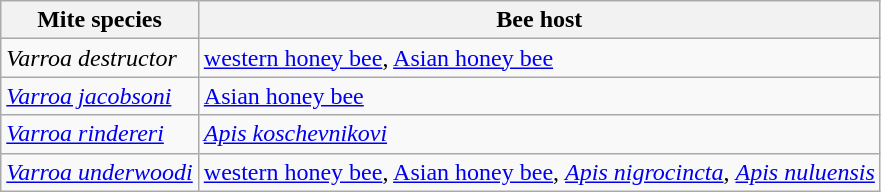<table class="wikitable">
<tr>
<th>Mite species</th>
<th>Bee host</th>
</tr>
<tr>
<td><em>Varroa destructor</em></td>
<td><a href='#'>western honey bee</a>, <a href='#'>Asian honey bee</a></td>
</tr>
<tr>
<td><em><a href='#'>Varroa jacobsoni</a></em></td>
<td><a href='#'>Asian honey bee</a></td>
</tr>
<tr>
<td><em><a href='#'>Varroa rindereri</a></em></td>
<td><em><a href='#'>Apis koschevnikovi</a></em></td>
</tr>
<tr>
<td><em><a href='#'>Varroa underwoodi</a></em></td>
<td><a href='#'>western honey bee</a>, <a href='#'>Asian honey bee</a>, <em><a href='#'>Apis nigrocincta</a></em>, <em><a href='#'>Apis nuluensis</a></em></td>
</tr>
</table>
